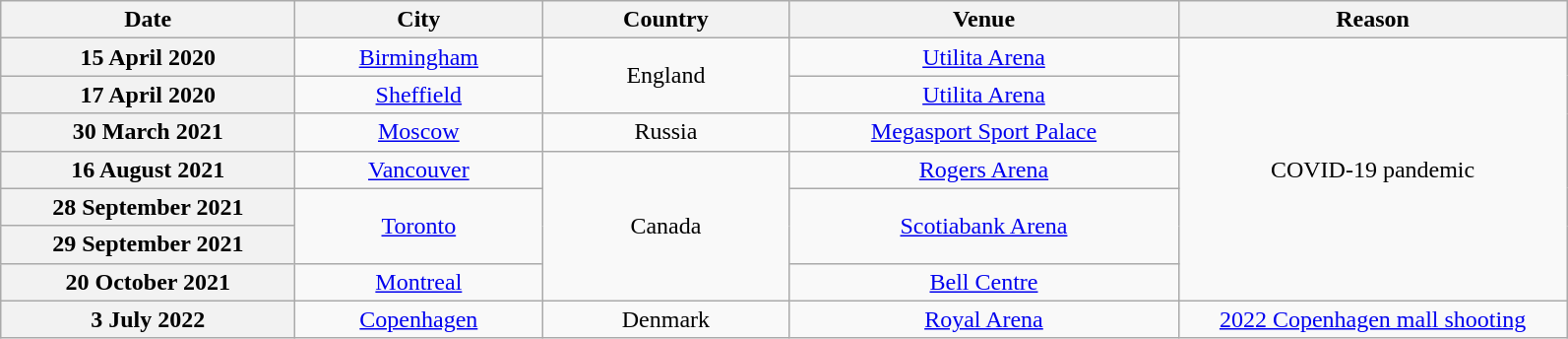<table class="wikitable plainrowheaders" style="text-align:center;">
<tr>
<th scope="col" style="width:12em;">Date</th>
<th scope="col" style="width:10em;">City</th>
<th scope="col" style="width:10em;">Country</th>
<th scope="col" style="width:16em;">Venue</th>
<th scope="col" style="width:16em;">Reason</th>
</tr>
<tr>
<th scope="row" style="text-align:center;">15 April 2020</th>
<td><a href='#'>Birmingham</a></td>
<td rowspan="2">England</td>
<td><a href='#'>Utilita Arena</a></td>
<td rowspan="7">COVID-19 pandemic</td>
</tr>
<tr>
<th scope="row" style="text-align:center;">17 April 2020</th>
<td><a href='#'>Sheffield</a></td>
<td><a href='#'>Utilita Arena</a></td>
</tr>
<tr>
<th scope="row" style="text-align:center;">30 March 2021</th>
<td><a href='#'>Moscow</a></td>
<td>Russia</td>
<td><a href='#'>Megasport Sport Palace</a></td>
</tr>
<tr>
<th scope="row" style="text-align:center;">16 August 2021</th>
<td><a href='#'>Vancouver</a></td>
<td rowspan="4">Canada</td>
<td><a href='#'>Rogers Arena</a></td>
</tr>
<tr>
<th scope="row" style="text-align:center;">28 September 2021</th>
<td rowspan="2"><a href='#'>Toronto</a></td>
<td rowspan="2"><a href='#'>Scotiabank Arena</a></td>
</tr>
<tr>
<th scope="row" style="text-align:center;">29 September 2021</th>
</tr>
<tr>
<th scope="row" style="text-align:center;">20 October 2021</th>
<td><a href='#'>Montreal</a></td>
<td><a href='#'>Bell Centre</a></td>
</tr>
<tr>
<th scope="row" style="text-align:center;">3 July 2022</th>
<td><a href='#'>Copenhagen</a></td>
<td>Denmark</td>
<td><a href='#'>Royal Arena</a></td>
<td><a href='#'>2022 Copenhagen mall shooting</a></td>
</tr>
</table>
